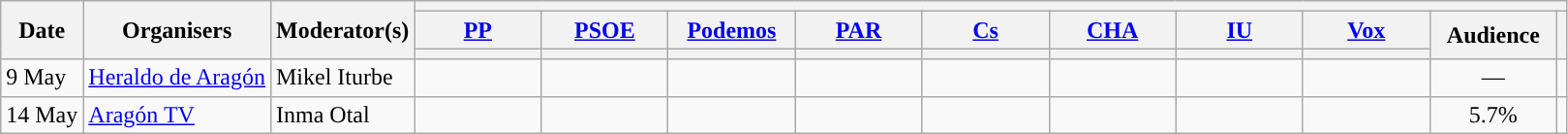<table class="wikitable" style="text-align:center;">
<tr>
<th rowspan="3">Date</th>
<th rowspan="3">Organisers</th>
<th rowspan="3">Moderator(s)</th>
<th colspan="10">  </th>
</tr>
<tr>
<th scope="col" style="width:5em;"><a href='#'>PP</a></th>
<th scope="col" style="width:5em;"><a href='#'>PSOE</a></th>
<th scope="col" style="width:5em;"><a href='#'>Podemos</a></th>
<th scope="col" style="width:5em;"><a href='#'>PAR</a></th>
<th scope="col" style="width:5em;"><a href='#'>Cs</a></th>
<th scope="col" style="width:5em;"><a href='#'>CHA</a></th>
<th scope="col" style="width:5em;"><a href='#'>IU</a></th>
<th scope="col" style="width:5em;"><a href='#'>Vox</a></th>
<th rowspan="2" scope="col" style="width:5em;">Audience</th>
<th rowspan="2"></th>
</tr>
<tr>
<th style="color:inherit;background:"></th>
<th style="color:inherit;background:"></th>
<th style="color:inherit;background:"></th>
<th style="color:inherit;background:"></th>
<th style="color:inherit;background:"></th>
<th style="color:inherit;background:"></th>
<th style="color:inherit;background:"></th>
<th style="color:inherit;background:"></th>
</tr>
<tr>
<td style="white-space:nowrap; text-align:left;">9 May</td>
<td style="white-space:nowrap; text-align:left;"><a href='#'>Heraldo de Aragón</a></td>
<td style="white-space:nowrap; text-align:left;">Mikel Iturbe</td>
<td></td>
<td></td>
<td></td>
<td></td>
<td></td>
<td></td>
<td></td>
<td></td>
<td>—</td>
<td></td>
</tr>
<tr>
<td style="white-space:nowrap; text-align:left;">14 May</td>
<td style="white-space:nowrap; text-align:left;"><a href='#'>Aragón TV</a></td>
<td style="white-space:nowrap; text-align:left;">Inma Otal</td>
<td></td>
<td></td>
<td></td>
<td></td>
<td></td>
<td></td>
<td></td>
<td></td>
<td>5.7%<br></td>
<td><br></td>
</tr>
</table>
